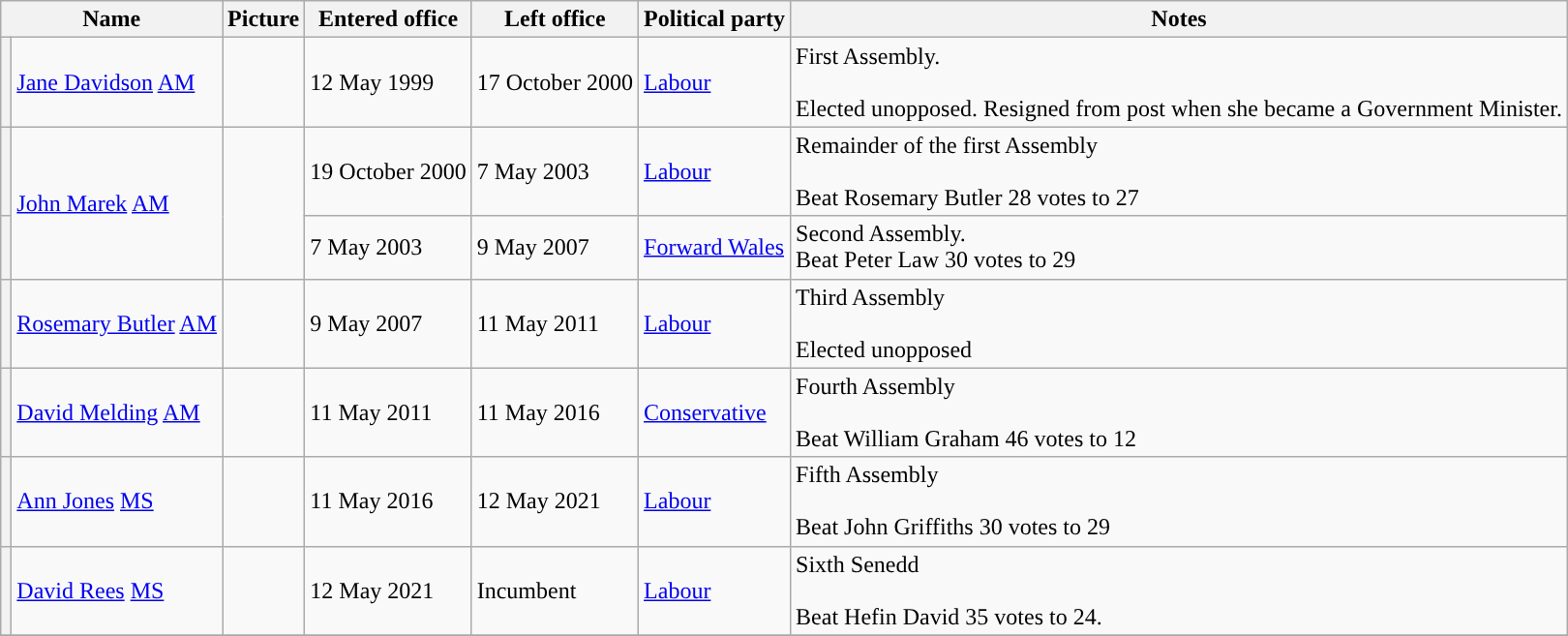<table class="wikitable">
<tr>
<th colspan=2>Name</th>
<th>Picture</th>
<th>Entered office</th>
<th>Left office</th>
<th>Political party</th>
<th>Notes</th>
</tr>
<tr>
<th style="background-color:"></th>
<td><a href='#'>Jane Davidson</a> <a href='#'>AM</a></td>
<td></td>
<td>12 May 1999</td>
<td>17 October 2000</td>
<td><a href='#'>Labour</a></td>
<td>First Assembly. <br><br>Elected unopposed. Resigned from post when she became a Government Minister.</td>
</tr>
<tr>
<th style="background-color:"></th>
<td rowspan=2><a href='#'>John Marek</a> <a href='#'>AM</a></td>
<td rowspan=2></td>
<td>19 October 2000</td>
<td>7 May 2003</td>
<td><a href='#'>Labour</a></td>
<td>Remainder of the first Assembly<br><br>Beat Rosemary Butler 28 votes to 27</td>
</tr>
<tr>
<th style="background-color:"></th>
<td>7 May 2003</td>
<td>9 May 2007</td>
<td><a href='#'>Forward Wales</a></td>
<td>Second Assembly.<br>Beat Peter Law 30 votes to 29</td>
</tr>
<tr>
<th style="background-color:"></th>
<td><a href='#'>Rosemary Butler</a> <a href='#'>AM</a></td>
<td></td>
<td>9 May 2007</td>
<td>11 May 2011</td>
<td><a href='#'>Labour</a></td>
<td>Third Assembly<br><br>Elected unopposed</td>
</tr>
<tr>
<th style="background-color:"></th>
<td><a href='#'>David Melding</a> <a href='#'>AM</a></td>
<td></td>
<td>11 May 2011</td>
<td>11 May 2016</td>
<td><a href='#'>Conservative</a></td>
<td>Fourth Assembly<br><br>Beat William Graham 46 votes to 12</td>
</tr>
<tr>
<th style="background-color:"></th>
<td><a href='#'>Ann Jones</a> <a href='#'>MS</a></td>
<td></td>
<td>11 May 2016</td>
<td>12 May 2021</td>
<td><a href='#'>Labour</a></td>
<td>Fifth Assembly<br><br>Beat John Griffiths 30 votes to 29</td>
</tr>
<tr>
<th style="background-color:"></th>
<td><a href='#'>David Rees</a> <a href='#'>MS</a></td>
<td></td>
<td>12 May 2021</td>
<td>Incumbent</td>
<td><a href='#'>Labour</a></td>
<td>Sixth Senedd<br><br>Beat Hefin David 35 votes to 24.</td>
</tr>
<tr>
</tr>
</table>
